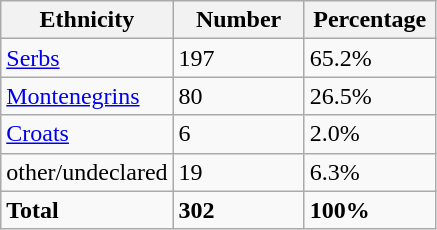<table class="wikitable">
<tr>
<th width="100px">Ethnicity</th>
<th width="80px">Number</th>
<th width="80px">Percentage</th>
</tr>
<tr>
<td><a href='#'>Serbs</a></td>
<td>197</td>
<td>65.2%</td>
</tr>
<tr>
<td><a href='#'>Montenegrins</a></td>
<td>80</td>
<td>26.5%</td>
</tr>
<tr>
<td><a href='#'>Croats</a></td>
<td>6</td>
<td>2.0%</td>
</tr>
<tr>
<td>other/undeclared</td>
<td>19</td>
<td>6.3%</td>
</tr>
<tr>
<td><strong>Total</strong></td>
<td><strong>302</strong></td>
<td><strong>100%</strong></td>
</tr>
</table>
